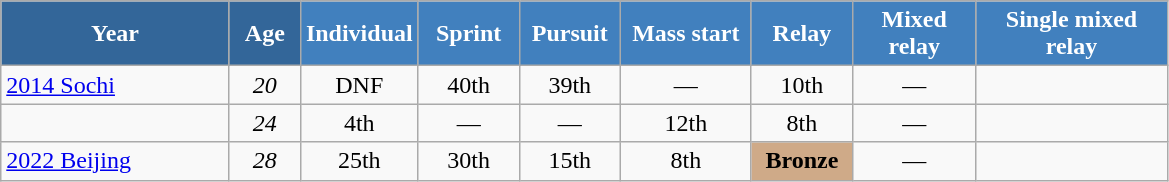<table class="wikitable" style="text-align: center;">
<tr ">
<th style="background-color:#369; color:white;    width:145px;">Year</th>
<th style="background-color:#369; color:white;    width:40px;">Age</th>
<th style="background-color:#4180be; color:white; width:65px;">Individual</th>
<th style="background-color:#4180be; color:white; width:60px;">Sprint</th>
<th style="background-color:#4180be; color:white; width:60px;">Pursuit</th>
<th style="background-color:#4180be; color:white; width:80px;">Mass start</th>
<th style="background-color:#4180be; color:white; width:60px;">Relay</th>
<th style="background-color:#4180be; color:white; width:75px;">Mixed relay</th>
<th style="background-color:#4180be; color:white; width:120px;">Single mixed relay</th>
</tr>
<tr>
<td align=left> <a href='#'>2014 Sochi</a></td>
<td><em>20</em></td>
<td>DNF</td>
<td>40th</td>
<td>39th</td>
<td>—</td>
<td>10th</td>
<td>—</td>
<td></td>
</tr>
<tr>
<td align=left></td>
<td><em>24</em></td>
<td>4th</td>
<td>—</td>
<td>—</td>
<td>12th</td>
<td>8th</td>
<td>—</td>
<td></td>
</tr>
<tr>
<td align=left> <a href='#'>2022 Beijing</a></td>
<td><em>28</em></td>
<td>25th</td>
<td>30th</td>
<td>15th</td>
<td>8th</td>
<td style="background:#cfaa88;"><strong>Bronze</strong></td>
<td>—</td>
<td></td>
</tr>
</table>
